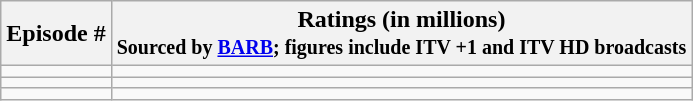<table class="wikitable">
<tr>
<th>Episode #</th>
<th>Ratings (in millions)<br><small> Sourced by <a href='#'>BARB</a>; figures include ITV +1 and ITV HD broadcasts</small></th>
</tr>
<tr>
<td></td>
<td></td>
</tr>
<tr>
<td></td>
<td></td>
</tr>
<tr>
<td></td>
<td></td>
</tr>
</table>
